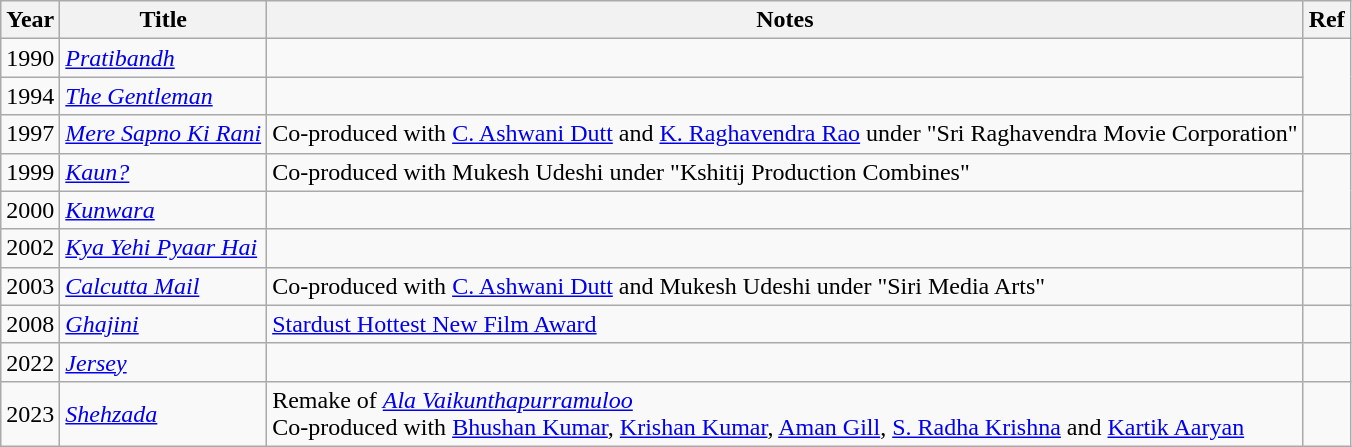<table class="wikitable sortable">
<tr>
<th>Year</th>
<th>Title</th>
<th class="unsortable">Notes</th>
<th>Ref</th>
</tr>
<tr>
<td>1990</td>
<td><em><a href='#'>Pratibandh</a></em></td>
<td></td>
<td rowspan="2"></td>
</tr>
<tr>
<td>1994</td>
<td><em><a href='#'>The Gentleman</a></em></td>
<td></td>
</tr>
<tr>
<td>1997</td>
<td><em><a href='#'>Mere Sapno Ki Rani</a></em></td>
<td>Co-produced with <a href='#'>C. Ashwani Dutt</a> and <a href='#'>K. Raghavendra Rao</a> under "Sri Raghavendra Movie Corporation"</td>
<td></td>
</tr>
<tr>
<td>1999</td>
<td><em><a href='#'>Kaun?</a></em></td>
<td>Co-produced with Mukesh Udeshi under "Kshitij Production Combines"</td>
<td rowspan="2"></td>
</tr>
<tr>
<td>2000</td>
<td><em><a href='#'>Kunwara</a></em></td>
<td></td>
</tr>
<tr>
<td>2002</td>
<td><em><a href='#'>Kya Yehi Pyaar Hai</a></em></td>
<td></td>
<td></td>
</tr>
<tr>
<td>2003</td>
<td><em><a href='#'>Calcutta Mail</a></em></td>
<td>Co-produced with <a href='#'>C. Ashwani Dutt</a> and Mukesh Udeshi under "Siri Media Arts"</td>
<td></td>
</tr>
<tr>
<td>2008</td>
<td><em><a href='#'>Ghajini</a></em></td>
<td><a href='#'>Stardust Hottest New Film Award</a></td>
<td></td>
</tr>
<tr>
<td>2022</td>
<td><em><a href='#'>Jersey</a></em></td>
<td></td>
<td></td>
</tr>
<tr>
<td>2023</td>
<td><em><a href='#'>Shehzada</a></em></td>
<td>Remake of <em><a href='#'>Ala Vaikunthapurramuloo</a></em><br>Co-produced with <a href='#'>Bhushan Kumar</a>, <a href='#'>Krishan Kumar</a>, <a href='#'>Aman Gill</a>, <a href='#'>S. Radha Krishna</a> and <a href='#'>Kartik Aaryan</a></td>
<td></td>
</tr>
</table>
